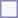<table style="border:1px solid #8888aa; background-color:#f7f8ff; padding:5px; font-size:95%; margin: 0px 12px 12px 0px;">
</table>
